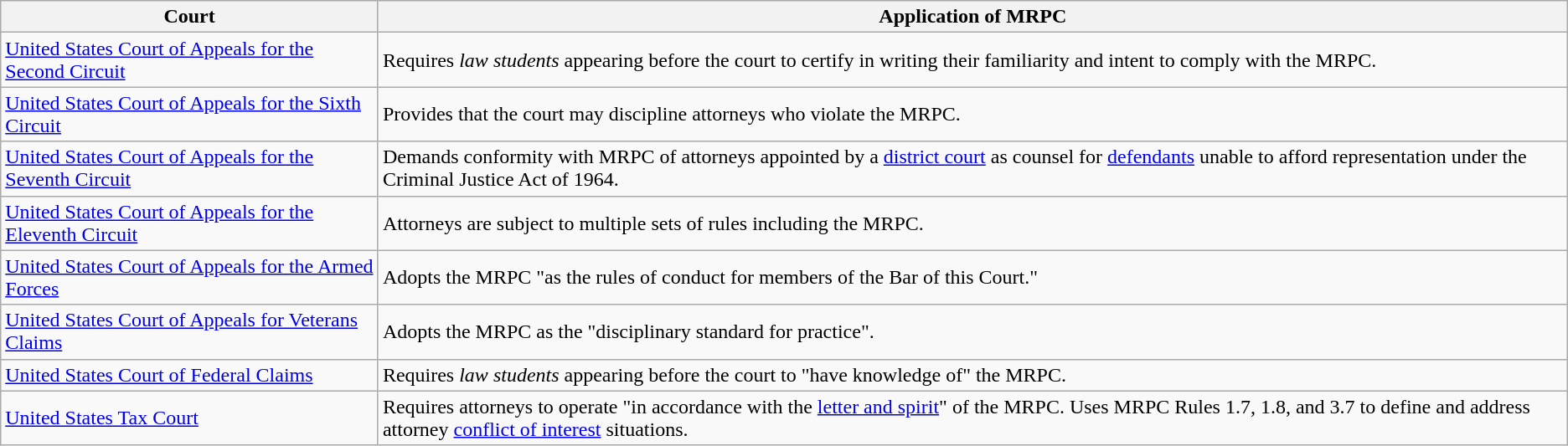<table class="wikitable">
<tr>
<th>Court</th>
<th>Application of MRPC</th>
</tr>
<tr>
<td><a href='#'>United States Court of Appeals for the Second Circuit</a></td>
<td>Requires <em>law students</em> appearing before the court to certify in writing their familiarity and intent to comply with the MRPC.</td>
</tr>
<tr>
<td><a href='#'>United States Court of Appeals for the Sixth Circuit</a></td>
<td>Provides that the court may discipline attorneys who violate the MRPC.</td>
</tr>
<tr>
<td><a href='#'>United States Court of Appeals for the Seventh Circuit</a></td>
<td>Demands conformity with MRPC of attorneys appointed by a <a href='#'>district court</a> as counsel for <a href='#'>defendants</a> unable to afford representation under the Criminal Justice Act of 1964.</td>
</tr>
<tr>
<td><a href='#'>United States Court of Appeals for the Eleventh Circuit</a></td>
<td>Attorneys are subject to multiple sets of rules including the MRPC.</td>
</tr>
<tr>
<td><a href='#'>United States Court of Appeals for the Armed Forces</a></td>
<td>Adopts the MRPC "as the rules of conduct for members of the Bar of this Court."</td>
</tr>
<tr>
<td><a href='#'>United States Court of Appeals for Veterans Claims</a></td>
<td>Adopts the MRPC as the "disciplinary standard for practice".</td>
</tr>
<tr>
<td><a href='#'>United States Court of Federal Claims</a></td>
<td>Requires <em>law students</em> appearing before the court to "have knowledge of" the MRPC.</td>
</tr>
<tr>
<td><a href='#'>United States Tax Court</a></td>
<td>Requires attorneys to operate "in accordance with the <a href='#'>letter and spirit</a>" of the MRPC. Uses MRPC Rules 1.7, 1.8, and 3.7 to define and address attorney <a href='#'>conflict of interest</a> situations.</td>
</tr>
</table>
